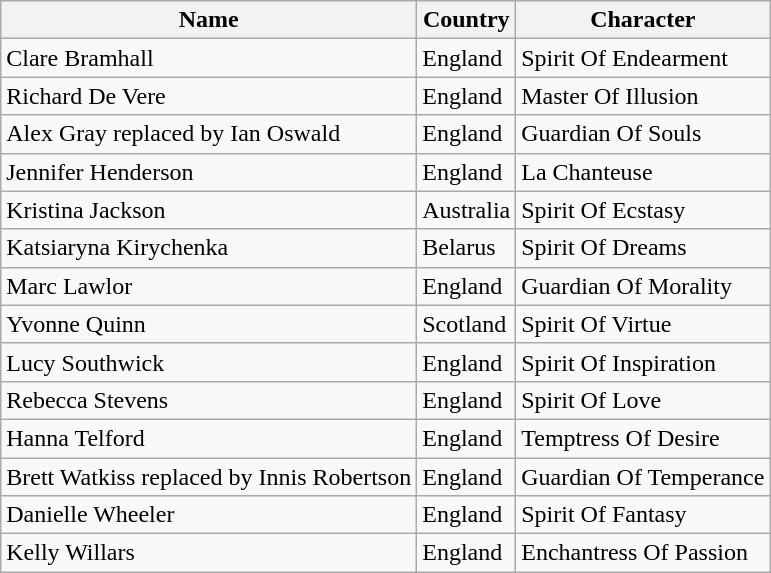<table class="wikitable">
<tr>
<th>Name</th>
<th>Country</th>
<th>Character</th>
</tr>
<tr>
<td>Clare Bramhall</td>
<td>England</td>
<td>Spirit Of Endearment</td>
</tr>
<tr>
<td>Richard De Vere</td>
<td>England</td>
<td>Master Of Illusion</td>
</tr>
<tr>
<td>Alex Gray replaced by Ian Oswald</td>
<td>England</td>
<td>Guardian Of Souls</td>
</tr>
<tr>
<td>Jennifer Henderson</td>
<td>England</td>
<td>La Chanteuse</td>
</tr>
<tr>
<td>Kristina Jackson</td>
<td>Australia</td>
<td>Spirit Of Ecstasy</td>
</tr>
<tr>
<td>Katsiaryna Kirychenka</td>
<td>Belarus</td>
<td>Spirit Of Dreams</td>
</tr>
<tr>
<td>Marc Lawlor</td>
<td>England</td>
<td>Guardian Of Morality</td>
</tr>
<tr>
<td>Yvonne Quinn</td>
<td>Scotland</td>
<td>Spirit Of Virtue</td>
</tr>
<tr>
<td>Lucy Southwick</td>
<td>England</td>
<td>Spirit Of Inspiration</td>
</tr>
<tr>
<td>Rebecca Stevens</td>
<td>England</td>
<td>Spirit Of Love</td>
</tr>
<tr>
<td>Hanna Telford</td>
<td>England</td>
<td>Temptress Of Desire</td>
</tr>
<tr>
<td>Brett Watkiss replaced by Innis Robertson</td>
<td>England</td>
<td>Guardian Of Temperance</td>
</tr>
<tr>
<td>Danielle Wheeler</td>
<td>England</td>
<td>Spirit Of Fantasy</td>
</tr>
<tr>
<td>Kelly Willars</td>
<td>England</td>
<td>Enchantress Of Passion</td>
</tr>
</table>
